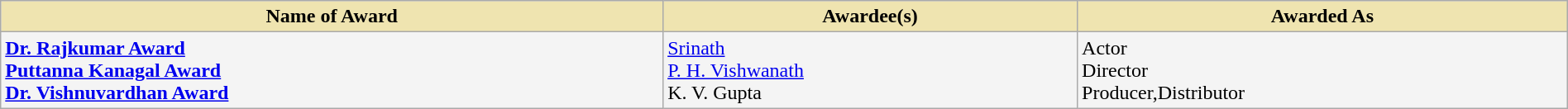<table class="wikitable" style="width:100%;">
<tr>
<th style="background-color:#EFE4B0;">Name of Award</th>
<th style="background-color:#EFE4B0;">Awardee(s)</th>
<th style="background-color:#EFE4B0;">Awarded As</th>
</tr>
<tr style="background-color:#F4F4F4">
<td><strong><a href='#'>Dr. Rajkumar Award</a></strong><br><strong><a href='#'>Puttanna Kanagal Award</a></strong><br><strong><a href='#'>Dr. Vishnuvardhan Award</a></strong></td>
<td><a href='#'>Srinath</a><br><a href='#'>P. H. Vishwanath</a><br>K. V. Gupta</td>
<td>Actor<br>Director<br>Producer,Distributor</td>
</tr>
</table>
